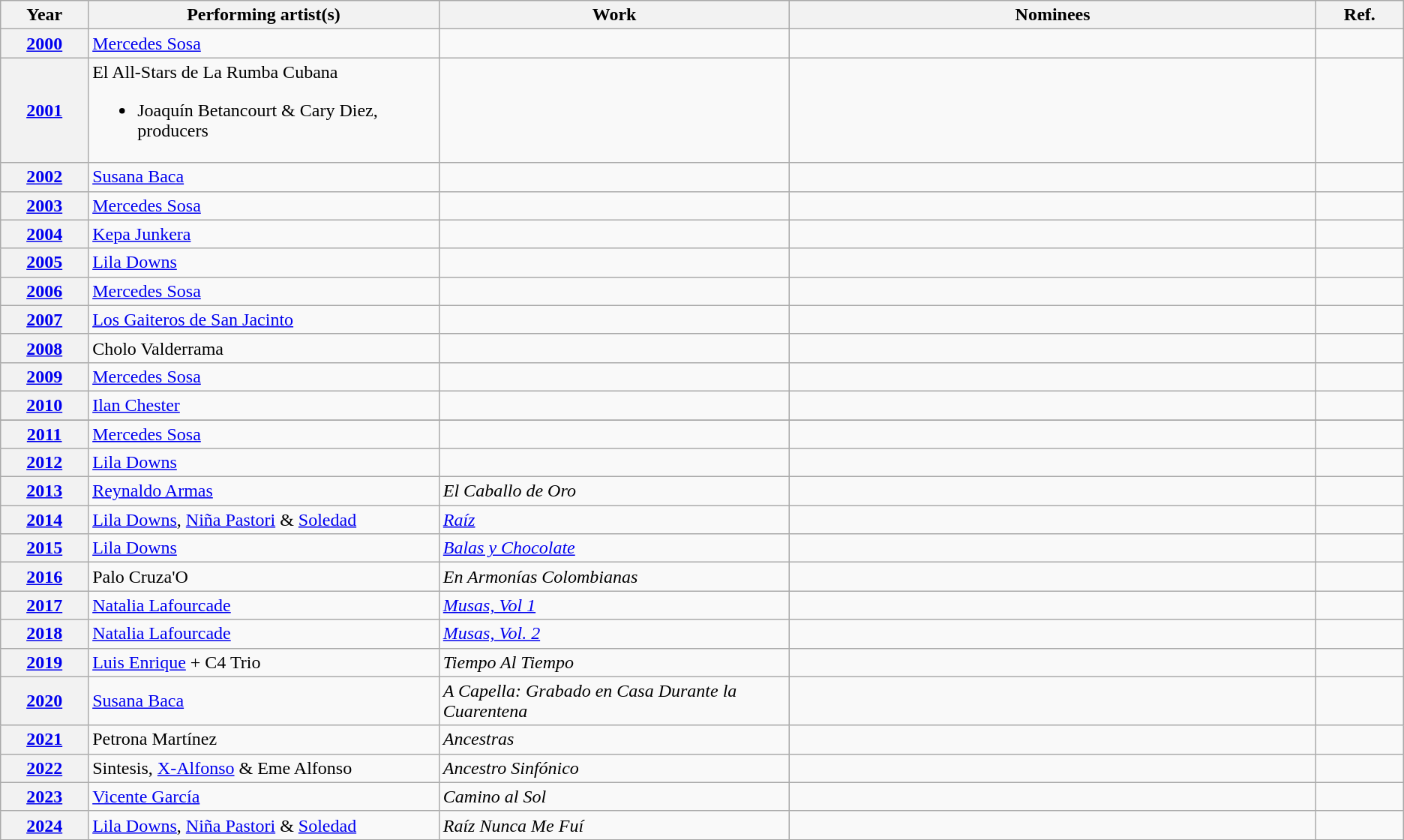<table class="wikitable plainrowheaders sortable">
<tr>
<th scope="col" width="5%">Year</th>
<th scope="col" width="20%">Performing artist(s)</th>
<th scope="col" width="20%">Work</th>
<th scope="col" class="unsortable" width="30%">Nominees</th>
<th scope="col" class="unsortable" width="5%">Ref.</th>
</tr>
<tr>
<th style="text-align:center;"><a href='#'>2000</a></th>
<td><a href='#'>Mercedes Sosa</a></td>
<td></td>
<td></td>
<td style="text-align:center;"></td>
</tr>
<tr>
<th style="text-align:center;"><a href='#'>2001</a></th>
<td>El All-Stars de La Rumba Cubana<br><ul><li>Joaquín Betancourt & Cary Diez, producers</li></ul></td>
<td></td>
<td></td>
<td style="text-align:center;"></td>
</tr>
<tr>
<th style="text-align:center;"><a href='#'>2002</a></th>
<td><a href='#'>Susana Baca</a></td>
<td></td>
<td></td>
<td style="text-align:center;"></td>
</tr>
<tr>
<th style="text-align:center;"><a href='#'>2003</a></th>
<td><a href='#'>Mercedes Sosa</a></td>
<td></td>
<td></td>
<td style="text-align:center;"></td>
</tr>
<tr>
<th style="text-align:center;"><a href='#'>2004</a></th>
<td><a href='#'>Kepa Junkera</a></td>
<td></td>
<td></td>
<td style="text-align:center;"></td>
</tr>
<tr>
<th style="text-align:center;"><a href='#'>2005</a></th>
<td><a href='#'>Lila Downs</a></td>
<td></td>
<td></td>
<td style="text-align:center;"></td>
</tr>
<tr>
<th style="text-align:center;"><a href='#'>2006</a></th>
<td><a href='#'>Mercedes Sosa</a></td>
<td></td>
<td></td>
<td style="text-align:center;"></td>
</tr>
<tr>
<th style="text-align:center;"><a href='#'>2007</a></th>
<td><a href='#'>Los Gaiteros de San Jacinto</a></td>
<td></td>
<td></td>
<td style="text-align:center;"></td>
</tr>
<tr>
<th style="text-align:center;"><a href='#'>2008</a></th>
<td>Cholo Valderrama</td>
<td></td>
<td></td>
<td style="text-align:center;"></td>
</tr>
<tr>
<th style="text-align:center;"><a href='#'>2009</a></th>
<td><a href='#'>Mercedes Sosa</a></td>
<td></td>
<td></td>
<td style="text-align:center;"></td>
</tr>
<tr>
<th style="text-align:center;"><a href='#'>2010</a></th>
<td><a href='#'>Ilan Chester</a></td>
<td></td>
<td></td>
<td style="text-align:center;"></td>
</tr>
<tr>
</tr>
<tr>
<th style="text-align:center;"><a href='#'>2011</a></th>
<td><a href='#'>Mercedes Sosa</a></td>
<td></td>
<td></td>
<td style="text-align:center;"></td>
</tr>
<tr>
<th style="text-align:center;"><a href='#'>2012</a></th>
<td><a href='#'>Lila Downs</a></td>
<td></td>
<td></td>
<td></td>
</tr>
<tr>
<th style="text-align:center;"><a href='#'>2013</a></th>
<td><a href='#'>Reynaldo Armas</a></td>
<td><em>El Caballo de Oro</em></td>
<td></td>
<td></td>
</tr>
<tr>
<th style="text-align:center;"><a href='#'>2014</a></th>
<td><a href='#'>Lila Downs</a>, <a href='#'>Niña Pastori</a> & <a href='#'>Soledad</a></td>
<td><em><a href='#'>Raíz</a></em></td>
<td></td>
<td></td>
</tr>
<tr>
<th style="text-align:center;"><a href='#'>2015</a></th>
<td><a href='#'>Lila Downs</a></td>
<td><em><a href='#'>Balas y Chocolate</a></em></td>
<td></td>
<td></td>
</tr>
<tr>
<th style="text-align:center;"><a href='#'>2016</a></th>
<td>Palo Cruza'O</td>
<td><em>En Armonías Colombianas</em></td>
<td></td>
<td></td>
</tr>
<tr>
<th style="text-align:center;"><a href='#'>2017</a></th>
<td><a href='#'>Natalia Lafourcade</a></td>
<td><em><a href='#'>Musas, Vol 1</a></em></td>
<td></td>
<td></td>
</tr>
<tr>
<th style="text-align:center;"><a href='#'>2018</a></th>
<td><a href='#'>Natalia Lafourcade</a></td>
<td><em><a href='#'>Musas, Vol. 2</a></em></td>
<td></td>
<td></td>
</tr>
<tr>
<th style="text-align:center;"><a href='#'>2019</a></th>
<td><a href='#'>Luis Enrique</a> + C4 Trio</td>
<td><em>Tiempo Al Tiempo</em></td>
<td></td>
<td></td>
</tr>
<tr>
<th style="text-align:center;"><a href='#'>2020</a></th>
<td><a href='#'>Susana Baca</a></td>
<td><em>A Capella: Grabado en Casa Durante la Cuarentena</em></td>
<td></td>
<td></td>
</tr>
<tr>
<th style="text-align:center;"><a href='#'>2021</a></th>
<td>Petrona Martínez</td>
<td><em>Ancestras</em></td>
<td></td>
<td></td>
</tr>
<tr>
<th style="text-align:center;" scope="row"><a href='#'><strong>2022</strong></a></th>
<td>Sintesis, <a href='#'>X-Alfonso</a> & Eme Alfonso</td>
<td><em>Ancestro Sinfónico</em></td>
<td></td>
<td></td>
</tr>
<tr>
<th style="text-align:center;" scope="row"><a href='#'><strong>2023</strong></a></th>
<td><a href='#'>Vicente García</a></td>
<td><em>Camino al Sol</em></td>
<td></td>
<td style="text-align:center;"></td>
</tr>
<tr>
<th style="text-align:center;" scope="row"><a href='#'><strong>2024</strong></a></th>
<td><a href='#'>Lila Downs</a>, <a href='#'>Niña Pastori</a> & <a href='#'>Soledad</a></td>
<td><em>Raíz Nunca Me Fuí</em></td>
<td></td>
<td align="center"></td>
</tr>
<tr>
</tr>
</table>
